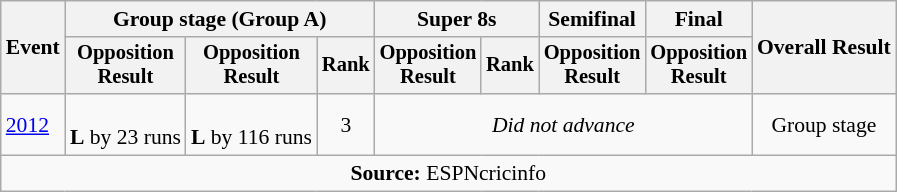<table class=wikitable style=font-size:90%;text-align:center>
<tr>
<th rowspan=2>Event</th>
<th colspan=3>Group stage (Group A)</th>
<th colspan="2">Super 8s</th>
<th>Semifinal</th>
<th>Final</th>
<th rowspan=2>Overall Result</th>
</tr>
<tr style=font-size:95%>
<th>Opposition<br>Result</th>
<th>Opposition<br>Result</th>
<th>Rank</th>
<th>Opposition<br>Result</th>
<th>Rank</th>
<th>Opposition<br>Result</th>
<th>Opposition<br>Result</th>
</tr>
<tr>
<td align=left><a href='#'>2012</a></td>
<td><br><strong>L</strong> by 23 runs</td>
<td><br><strong>L</strong> by 116 runs</td>
<td>3</td>
<td colspan="4"><em>Did not advance</em></td>
<td>Group stage</td>
</tr>
<tr>
<td colspan="11"><strong>Source:</strong> ESPNcricinfo</td>
</tr>
</table>
